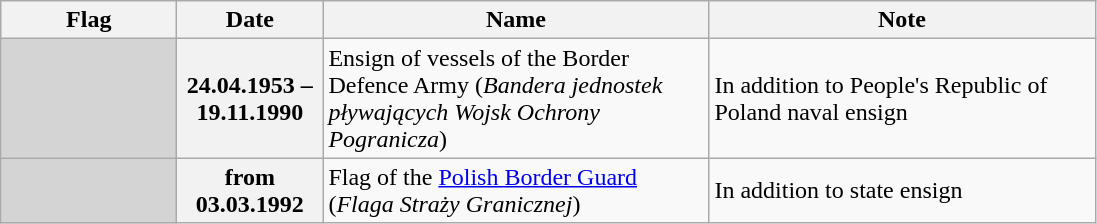<table class="wikitable" style="background: #f9f9f9">
<tr>
<th width="110">Flag</th>
<th width="90">Date</th>
<th width="250">Name</th>
<th width="250">Note</th>
</tr>
<tr>
<td style="background: #d4d4d4"></td>
<th>24.04.1953 – 19.11.1990</th>
<td>Ensign of vessels of the Border Defence Army (<em>Bandera jednostek pływających Wojsk Ochrony Pogranicza</em>)</td>
<td>In addition to People's Republic of Poland naval ensign</td>
</tr>
<tr>
<td style="background: #d4d4d4"></td>
<th>from 03.03.1992</th>
<td>Flag of the <a href='#'>Polish Border Guard</a> <br>(<em>Flaga Straży Granicznej</em>)</td>
<td>In addition to state ensign</td>
</tr>
</table>
